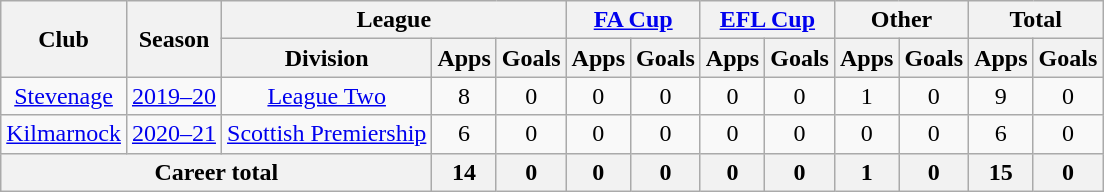<table class="wikitable" style="text-align:center">
<tr>
<th rowspan="2">Club</th>
<th rowspan="2">Season</th>
<th colspan="3">League</th>
<th colspan="2"><a href='#'>FA Cup</a></th>
<th colspan="2"><a href='#'>EFL Cup</a></th>
<th colspan="2">Other</th>
<th colspan="2">Total</th>
</tr>
<tr>
<th>Division</th>
<th>Apps</th>
<th>Goals</th>
<th>Apps</th>
<th>Goals</th>
<th>Apps</th>
<th>Goals</th>
<th>Apps</th>
<th>Goals</th>
<th>Apps</th>
<th>Goals</th>
</tr>
<tr>
<td><a href='#'>Stevenage</a></td>
<td><a href='#'>2019–20</a></td>
<td><a href='#'>League Two</a></td>
<td>8</td>
<td>0</td>
<td>0</td>
<td>0</td>
<td>0</td>
<td>0</td>
<td>1</td>
<td>0</td>
<td>9</td>
<td>0</td>
</tr>
<tr>
<td><a href='#'>Kilmarnock</a></td>
<td><a href='#'>2020–21</a></td>
<td><a href='#'>Scottish Premiership</a></td>
<td>6</td>
<td>0</td>
<td>0</td>
<td>0</td>
<td>0</td>
<td>0</td>
<td>0</td>
<td>0</td>
<td>6</td>
<td>0</td>
</tr>
<tr>
<th colspan=3>Career total</th>
<th>14</th>
<th>0</th>
<th>0</th>
<th>0</th>
<th>0</th>
<th>0</th>
<th>1</th>
<th>0</th>
<th>15</th>
<th>0</th>
</tr>
</table>
